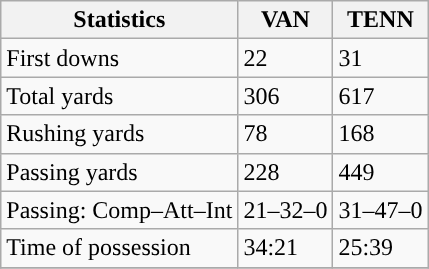<table class="wikitable" style="float: left;">
<tr>
<th>Statistics</th>
<th>VAN</th>
<th>TENN</th>
</tr>
<tr>
<td>First downs</td>
<td>22</td>
<td>31</td>
</tr>
<tr>
<td>Total yards</td>
<td>306</td>
<td>617</td>
</tr>
<tr>
<td>Rushing yards</td>
<td>78</td>
<td>168</td>
</tr>
<tr>
<td>Passing yards</td>
<td>228</td>
<td>449</td>
</tr>
<tr>
<td>Passing: Comp–Att–Int</td>
<td>21–32–0</td>
<td>31–47–0</td>
</tr>
<tr>
<td>Time of possession</td>
<td>34:21</td>
<td>25:39</td>
</tr>
<tr>
</tr>
</table>
